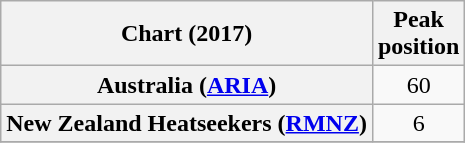<table class="wikitable sortable plainrowheaders" style="text-align:center">
<tr>
<th scope="col">Chart (2017)</th>
<th scope="col">Peak<br> position</th>
</tr>
<tr>
<th scope="row">Australia (<a href='#'>ARIA</a>)</th>
<td>60</td>
</tr>
<tr>
<th scope="row">New Zealand Heatseekers (<a href='#'>RMNZ</a>)</th>
<td>6</td>
</tr>
<tr>
</tr>
</table>
